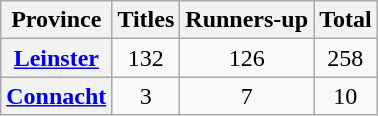<table class="wikitable plainrowheaders sortable">
<tr>
<th scope="col">Province</th>
<th scope="col">Titles</th>
<th scope="col">Runners-up</th>
<th scope="col">Total</th>
</tr>
<tr>
<th scope="row"> <a href='#'>Leinster</a></th>
<td align="center">132</td>
<td align="center">126</td>
<td align="center">258</td>
</tr>
<tr>
<th scope="row"> <a href='#'>Connacht</a></th>
<td align="center">3</td>
<td align="center">7</td>
<td align="center">10</td>
</tr>
</table>
